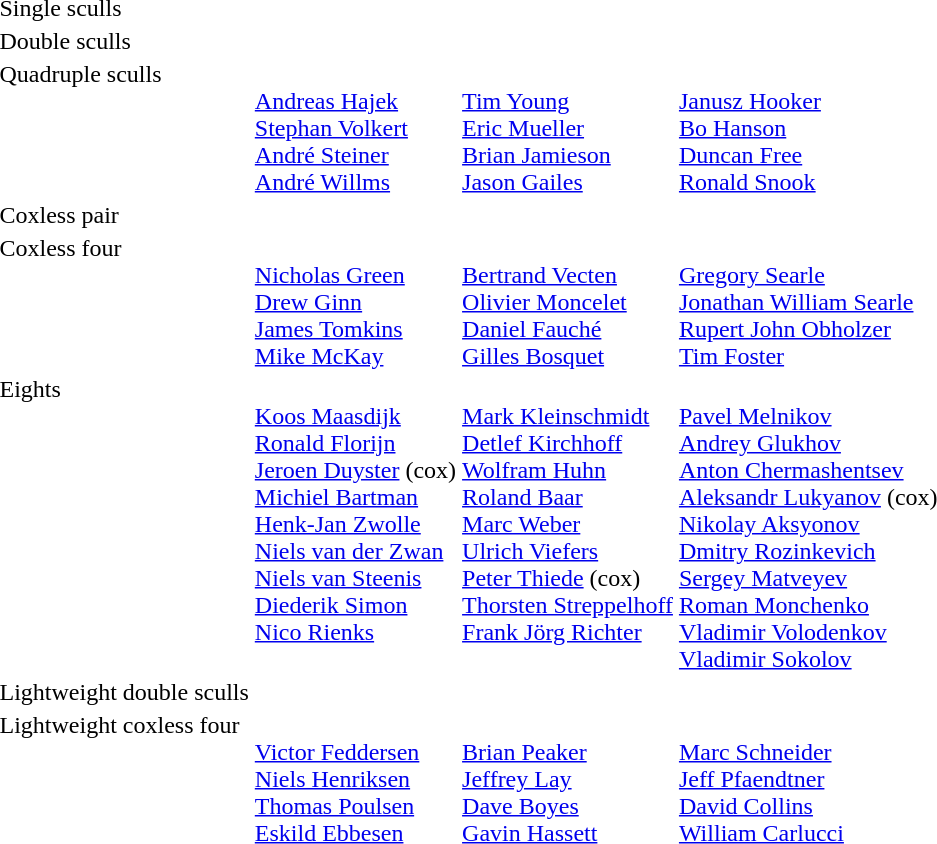<table>
<tr valign="top">
<td>Single sculls<br></td>
<td></td>
<td></td>
<td></td>
</tr>
<tr valign="top">
<td>Double sculls<br></td>
<td></td>
<td></td>
<td></td>
</tr>
<tr valign="top">
<td>Quadruple sculls<br></td>
<td><br><a href='#'>Andreas Hajek</a><br><a href='#'>Stephan Volkert</a><br><a href='#'>André Steiner</a><br><a href='#'>André Willms</a></td>
<td><br><a href='#'>Tim Young</a><br><a href='#'>Eric Mueller</a><br><a href='#'>Brian Jamieson</a><br><a href='#'>Jason Gailes</a></td>
<td><br><a href='#'>Janusz Hooker</a><br><a href='#'>Bo Hanson</a><br><a href='#'>Duncan Free</a><br><a href='#'>Ronald Snook</a></td>
</tr>
<tr valign="top">
<td>Coxless pair<br></td>
<td nowrap></td>
<td></td>
<td></td>
</tr>
<tr valign="top">
<td>Coxless four<br></td>
<td><br><a href='#'>Nicholas Green</a><br><a href='#'>Drew Ginn</a><br><a href='#'>James Tomkins</a><br><a href='#'>Mike McKay</a></td>
<td><br><a href='#'>Bertrand Vecten</a><br><a href='#'>Olivier Moncelet</a><br><a href='#'>Daniel Fauché</a><br><a href='#'>Gilles Bosquet</a></td>
<td><br><a href='#'>Gregory Searle</a><br><a href='#'>Jonathan William Searle</a><br><a href='#'>Rupert John Obholzer</a><br><a href='#'>Tim Foster</a></td>
</tr>
<tr valign="top">
<td>Eights<br></td>
<td><br><a href='#'>Koos Maasdijk</a><br><a href='#'>Ronald Florijn</a><br><a href='#'>Jeroen Duyster</a> (cox)<br><a href='#'>Michiel Bartman</a><br><a href='#'>Henk-Jan Zwolle</a><br><a href='#'>Niels van der Zwan</a><br><a href='#'>Niels van Steenis</a><br><a href='#'>Diederik Simon</a><br><a href='#'>Nico Rienks</a></td>
<td><br><a href='#'>Mark Kleinschmidt</a><br><a href='#'>Detlef Kirchhoff</a><br><a href='#'>Wolfram Huhn</a><br><a href='#'>Roland Baar</a><br><a href='#'>Marc Weber</a><br><a href='#'>Ulrich Viefers</a><br><a href='#'>Peter Thiede</a> (cox)<br><a href='#'>Thorsten Streppelhoff</a><br><a href='#'>Frank Jörg Richter</a></td>
<td><br><a href='#'>Pavel Melnikov</a><br><a href='#'>Andrey Glukhov</a><br><a href='#'>Anton Chermashentsev</a><br><a href='#'>Aleksandr Lukyanov</a> (cox)<br><a href='#'>Nikolay Aksyonov</a><br><a href='#'>Dmitry Rozinkevich</a><br><a href='#'>Sergey Matveyev</a><br><a href='#'>Roman Monchenko</a><br><a href='#'>Vladimir Volodenkov</a><br><a href='#'>Vladimir Sokolov</a></td>
</tr>
<tr valign="top">
<td>Lightweight double sculls<br></td>
<td></td>
<td nowrap></td>
<td nowrap></td>
</tr>
<tr valign="top">
<td>Lightweight coxless four<br></td>
<td><br><a href='#'>Victor Feddersen</a><br><a href='#'>Niels Henriksen</a><br><a href='#'>Thomas Poulsen</a><br><a href='#'>Eskild Ebbesen</a></td>
<td><br><a href='#'>Brian Peaker</a><br><a href='#'>Jeffrey Lay</a><br><a href='#'>Dave Boyes</a><br><a href='#'>Gavin Hassett</a></td>
<td><br><a href='#'>Marc Schneider</a><br><a href='#'>Jeff Pfaendtner</a><br><a href='#'>David Collins</a><br><a href='#'>William Carlucci</a></td>
</tr>
</table>
